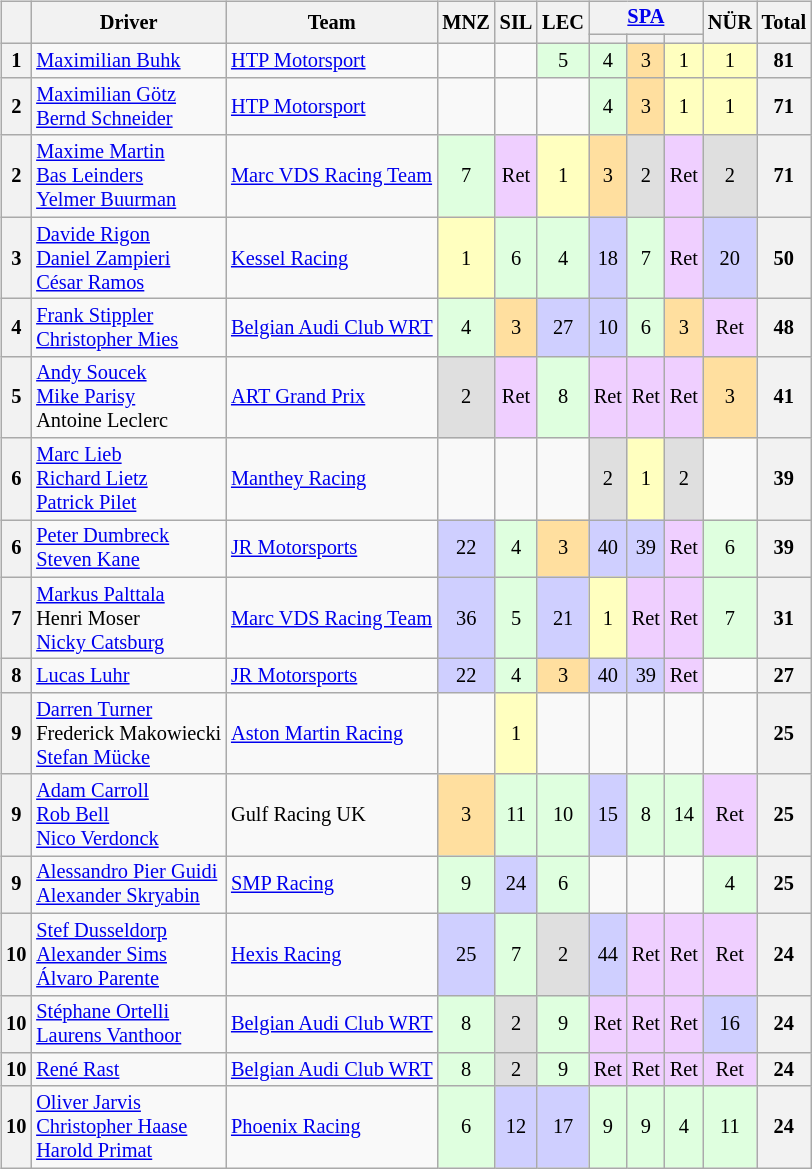<table>
<tr>
<td valign="top"><br><table class="wikitable" style="font-size: 85%; text-align:center;">
<tr>
<th rowspan=2></th>
<th rowspan=2>Driver</th>
<th rowspan=2>Team</th>
<th rowspan=2>MNZ<br></th>
<th rowspan=2>SIL<br></th>
<th rowspan=2>LEC<br></th>
<th colspan=3><a href='#'>SPA</a><br></th>
<th rowspan=2>NÜR<br></th>
<th rowspan=2>Total</th>
</tr>
<tr>
<th></th>
<th></th>
<th></th>
</tr>
<tr>
<th>1</th>
<td align=left> <a href='#'>Maximilian Buhk</a></td>
<td align=left> <a href='#'>HTP Motorsport</a></td>
<td></td>
<td></td>
<td style="background:#DFFFDF;">5</td>
<td style="background:#DFFFDF;">4</td>
<td style="background:#FFDF9F;">3</td>
<td style="background:#FFFFBF;">1</td>
<td style="background:#FFFFBF;">1</td>
<th>81</th>
</tr>
<tr>
<th>2</th>
<td align=left> <a href='#'>Maximilian Götz</a><br> <a href='#'>Bernd Schneider</a></td>
<td align=left> <a href='#'>HTP Motorsport</a></td>
<td></td>
<td></td>
<td></td>
<td style="background:#DFFFDF;">4</td>
<td style="background:#FFDF9F;">3</td>
<td style="background:#FFFFBF;">1</td>
<td style="background:#FFFFBF;">1</td>
<th>71</th>
</tr>
<tr>
<th>2</th>
<td align=left> <a href='#'>Maxime Martin</a><br> <a href='#'>Bas Leinders</a><br> <a href='#'>Yelmer Buurman</a></td>
<td align=left> <a href='#'>Marc VDS Racing Team</a></td>
<td style="background:#DFFFDF;">7</td>
<td style="background:#EFCFFF;">Ret</td>
<td style="background:#FFFFBF;">1</td>
<td style="background:#FFDF9F;">3</td>
<td style="background:#DFDFDF;">2</td>
<td style="background:#EFCFFF;">Ret</td>
<td style="background:#DFDFDF;">2</td>
<th>71</th>
</tr>
<tr>
<th>3</th>
<td align=left> <a href='#'>Davide Rigon</a><br> <a href='#'>Daniel Zampieri</a><br> <a href='#'>César Ramos</a></td>
<td align=left> <a href='#'>Kessel Racing</a></td>
<td style="background:#FFFFBF;">1</td>
<td style="background:#DFFFDF;">6</td>
<td style="background:#DFFFDF;">4</td>
<td style="background:#CFCFFF;">18</td>
<td style="background:#DFFFDF;">7</td>
<td style="background:#EFCFFF;">Ret</td>
<td style="background:#CFCFFF;">20</td>
<th>50</th>
</tr>
<tr>
<th>4</th>
<td align=left> <a href='#'>Frank Stippler</a><br> <a href='#'>Christopher Mies</a></td>
<td align=left> <a href='#'>Belgian Audi Club WRT</a></td>
<td style="background:#DFFFDF;">4</td>
<td style="background:#FFDF9F;">3</td>
<td style="background:#CFCFFF;">27</td>
<td style="background:#CFCFFF;">10</td>
<td style="background:#DFFFDF;">6</td>
<td style="background:#FFDF9F;">3</td>
<td style="background:#EFCFFF;">Ret</td>
<th>48</th>
</tr>
<tr>
<th>5</th>
<td align=left> <a href='#'>Andy Soucek</a><br> <a href='#'>Mike Parisy</a><br> Antoine Leclerc</td>
<td align=left> <a href='#'>ART Grand Prix</a></td>
<td style="background:#DFDFDF;">2</td>
<td style="background:#EFCFFF;">Ret</td>
<td style="background:#DFFFDF;">8</td>
<td style="background:#EFCFFF;">Ret</td>
<td style="background:#EFCFFF;">Ret</td>
<td style="background:#EFCFFF;">Ret</td>
<td style="background:#FFDF9F;">3</td>
<th>41</th>
</tr>
<tr>
<th>6</th>
<td align=left> <a href='#'>Marc Lieb</a><br> <a href='#'>Richard Lietz</a><br> <a href='#'>Patrick Pilet</a></td>
<td align=left> <a href='#'>Manthey Racing</a></td>
<td></td>
<td></td>
<td></td>
<td style="background:#DFDFDF;">2</td>
<td style="background:#FFFFBF;">1</td>
<td style="background:#DFDFDF;">2</td>
<td></td>
<th>39</th>
</tr>
<tr>
<th>6</th>
<td align=left> <a href='#'>Peter Dumbreck</a><br> <a href='#'>Steven Kane</a></td>
<td align=left> <a href='#'>JR Motorsports</a></td>
<td style="background:#CFCFFF;">22</td>
<td style="background:#DFFFDF;">4</td>
<td style="background:#FFDF9F;">3</td>
<td style="background:#CFCFFF;">40</td>
<td style="background:#CFCFFF;">39</td>
<td style="background:#EFCFFF;">Ret</td>
<td style="background:#DFFFDF;">6</td>
<th>39</th>
</tr>
<tr>
<th>7</th>
<td align=left> <a href='#'>Markus Palttala</a><br> Henri Moser<br> <a href='#'>Nicky Catsburg</a></td>
<td align=left> <a href='#'>Marc VDS Racing Team</a></td>
<td style="background:#CFCFFF;">36</td>
<td style="background:#DFFFDF;">5</td>
<td style="background:#CFCFFF;">21</td>
<td style="background:#FFFFBF;">1</td>
<td style="background:#EFCFFF;">Ret</td>
<td style="background:#EFCFFF;">Ret</td>
<td style="background:#DFFFDF;">7</td>
<th>31</th>
</tr>
<tr>
<th>8</th>
<td align=left> <a href='#'>Lucas Luhr</a></td>
<td align=left> <a href='#'>JR Motorsports</a></td>
<td style="background:#CFCFFF;">22</td>
<td style="background:#DFFFDF;">4</td>
<td style="background:#FFDF9F;">3</td>
<td style="background:#CFCFFF;">40</td>
<td style="background:#CFCFFF;">39</td>
<td style="background:#EFCFFF;">Ret</td>
<td></td>
<th>27</th>
</tr>
<tr>
<th>9</th>
<td align=left> <a href='#'>Darren Turner</a><br> Frederick Makowiecki<br> <a href='#'>Stefan Mücke</a></td>
<td align=left> <a href='#'>Aston Martin Racing</a></td>
<td></td>
<td style="background:#FFFFBF;">1</td>
<td></td>
<td></td>
<td></td>
<td></td>
<td></td>
<th>25</th>
</tr>
<tr>
<th>9</th>
<td align=left> <a href='#'>Adam Carroll</a><br> <a href='#'>Rob Bell</a><br> <a href='#'>Nico Verdonck</a></td>
<td align=left> Gulf Racing UK</td>
<td style="background:#FFDF9F;">3</td>
<td style="background:#DFFFDF;">11</td>
<td style="background:#DFFFDF;">10</td>
<td style="background:#CFCFFF;">15</td>
<td style="background:#DFFFDF;">8</td>
<td style="background:#DFFFDF;">14</td>
<td style="background:#EFCFFF;">Ret</td>
<th>25</th>
</tr>
<tr>
<th>9</th>
<td align=left> <a href='#'>Alessandro Pier Guidi</a><br> <a href='#'>Alexander Skryabin</a></td>
<td align=left> <a href='#'>SMP Racing</a></td>
<td style="background:#DFFFDF;">9</td>
<td style="background:#CFCFFF;">24</td>
<td style="background:#DFFFDF;">6</td>
<td></td>
<td></td>
<td></td>
<td style="background:#DFFFDF;">4</td>
<th>25</th>
</tr>
<tr>
<th>10</th>
<td align=left> <a href='#'>Stef Dusseldorp</a><br> <a href='#'>Alexander Sims</a><br> <a href='#'>Álvaro Parente</a></td>
<td align=left> <a href='#'>Hexis Racing</a></td>
<td style="background:#CFCFFF;">25</td>
<td style="background:#DFFFDF;">7</td>
<td style="background:#DFDFDF;">2</td>
<td style="background:#CFCFFF;">44</td>
<td style="background:#EFCFFF;">Ret</td>
<td style="background:#EFCFFF;">Ret</td>
<td style="background:#EFCFFF;">Ret</td>
<th>24</th>
</tr>
<tr>
<th>10</th>
<td align=left> <a href='#'>Stéphane Ortelli</a><br> <a href='#'>Laurens Vanthoor</a></td>
<td align=left> <a href='#'>Belgian Audi Club WRT</a></td>
<td style="background:#DFFFDF;">8</td>
<td style="background:#DFDFDF;">2</td>
<td style="background:#DFFFDF;">9</td>
<td style="background:#EFCFFF;">Ret</td>
<td style="background:#EFCFFF;">Ret</td>
<td style="background:#EFCFFF;">Ret</td>
<td style="background:#CFCFFF;">16</td>
<th>24</th>
</tr>
<tr>
<th>10</th>
<td align=left> <a href='#'>René Rast</a></td>
<td align=left> <a href='#'>Belgian Audi Club WRT</a></td>
<td style="background:#DFFFDF;">8</td>
<td style="background:#DFDFDF;">2</td>
<td style="background:#DFFFDF;">9</td>
<td style="background:#EFCFFF;">Ret</td>
<td style="background:#EFCFFF;">Ret</td>
<td style="background:#EFCFFF;">Ret</td>
<td style="background:#EFCFFF;">Ret</td>
<th>24</th>
</tr>
<tr>
<th>10</th>
<td align=left> <a href='#'>Oliver Jarvis</a><br> <a href='#'>Christopher Haase</a><br> <a href='#'>Harold Primat</a></td>
<td align=left> <a href='#'>Phoenix Racing</a></td>
<td style="background:#DFFFDF;">6</td>
<td style="background:#CFCFFF;">12</td>
<td style="background:#CFCFFF;">17</td>
<td style="background:#DFFFDF;">9</td>
<td style="background:#DFFFDF;">9</td>
<td style="background:#DFFFDF;">4</td>
<td style="background:#DFFFDF;">11</td>
<th>24</th>
</tr>
</table>
</td>
<td valign="top"><br></td>
</tr>
</table>
